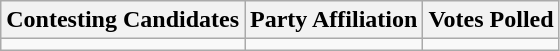<table class="wikitable sortable">
<tr>
<th>Contesting Candidates</th>
<th>Party Affiliation</th>
<th>Votes Polled</th>
</tr>
<tr>
<td></td>
<td></td>
<td></td>
</tr>
</table>
